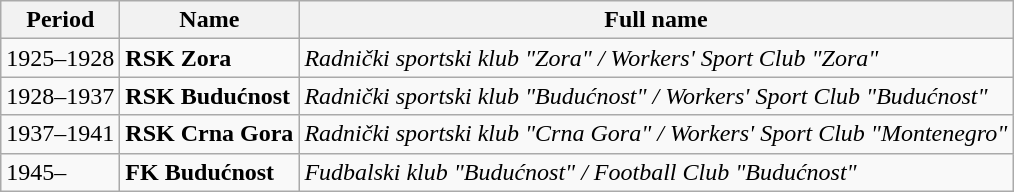<table class="wikitable">
<tr>
<th>Period</th>
<th>Name</th>
<th>Full name</th>
</tr>
<tr>
<td>1925–1928</td>
<td><strong>RSK Zora</strong></td>
<td><em>Radnički sportski klub "Zora" / Workers' Sport Club "Zora"</em></td>
</tr>
<tr>
<td>1928–1937</td>
<td><strong>RSK Budućnost</strong></td>
<td><em>Radnički sportski klub "Budućnost" / Workers' Sport Club "Budućnost"</em></td>
</tr>
<tr>
<td>1937–1941</td>
<td><strong>RSK Crna Gora</strong></td>
<td><em>Radnički sportski klub "Crna Gora" / Workers' Sport Club "Montenegro"</em></td>
</tr>
<tr>
<td>1945–</td>
<td><strong>FK Budućnost</strong></td>
<td><em>Fudbalski klub "Budućnost" / Football Club "Budućnost"</em></td>
</tr>
</table>
